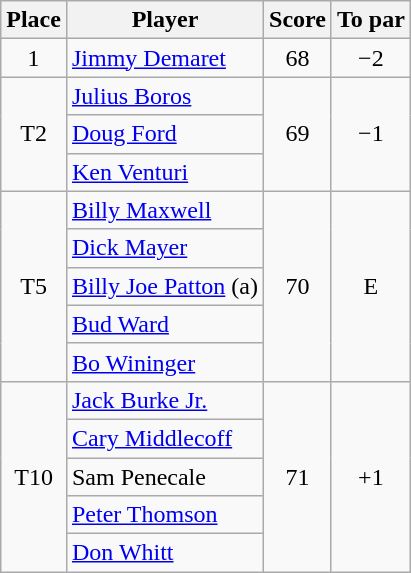<table class=wikitable>
<tr>
<th>Place</th>
<th>Player</th>
<th>Score</th>
<th>To par</th>
</tr>
<tr>
<td align=center>1</td>
<td> <a href='#'>Jimmy Demaret</a></td>
<td align=center>68</td>
<td align=center>−2</td>
</tr>
<tr>
<td rowspan=3 align=center>T2</td>
<td> <a href='#'>Julius Boros</a></td>
<td rowspan=3 align=center>69</td>
<td rowspan=3 align=center>−1</td>
</tr>
<tr>
<td> <a href='#'>Doug Ford</a></td>
</tr>
<tr>
<td> <a href='#'>Ken Venturi</a></td>
</tr>
<tr>
<td align=center rowspan=5>T5</td>
<td> <a href='#'>Billy Maxwell</a></td>
<td rowspan=5 align=center>70</td>
<td rowspan=5 align=center>E</td>
</tr>
<tr>
<td> <a href='#'>Dick Mayer</a></td>
</tr>
<tr>
<td> <a href='#'>Billy Joe Patton</a> (a)</td>
</tr>
<tr>
<td> <a href='#'>Bud Ward</a></td>
</tr>
<tr>
<td> <a href='#'>Bo Wininger</a></td>
</tr>
<tr>
<td rowspan=5 align=center>T10</td>
<td> <a href='#'>Jack Burke Jr.</a></td>
<td rowspan=5 align=center>71</td>
<td rowspan=5 align=center>+1</td>
</tr>
<tr>
<td> <a href='#'>Cary Middlecoff</a></td>
</tr>
<tr>
<td> Sam Penecale</td>
</tr>
<tr>
<td> <a href='#'>Peter Thomson</a></td>
</tr>
<tr>
<td> <a href='#'>Don Whitt</a></td>
</tr>
</table>
